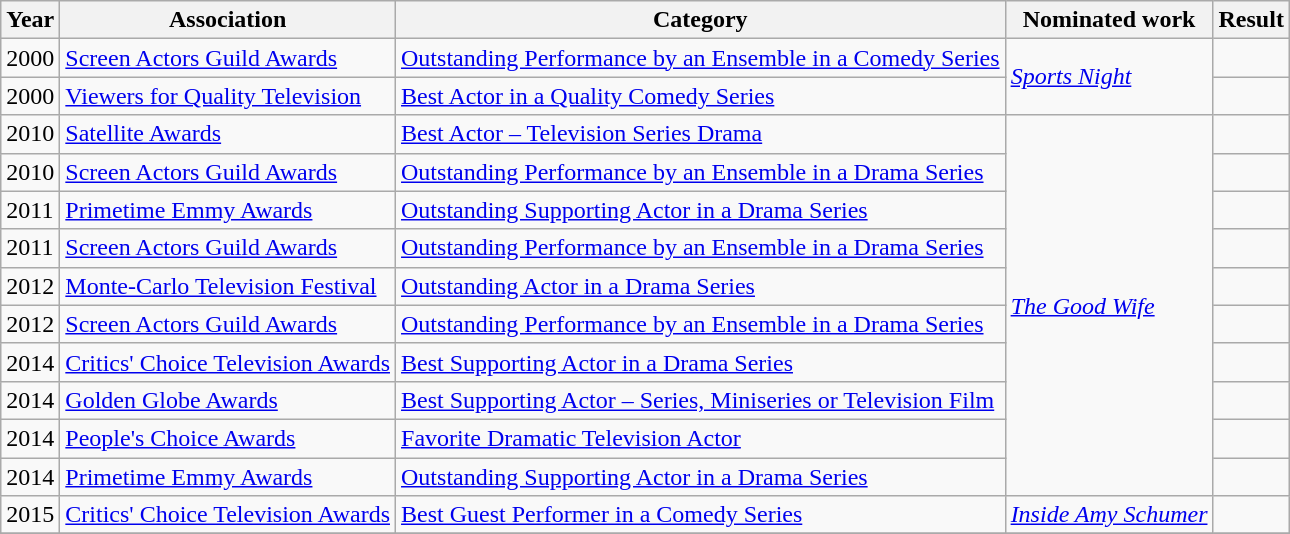<table class="wikitable sortable">
<tr>
<th>Year</th>
<th>Association</th>
<th>Category</th>
<th>Nominated work</th>
<th>Result</th>
</tr>
<tr>
<td>2000</td>
<td><a href='#'>Screen Actors Guild Awards</a></td>
<td><a href='#'>Outstanding Performance by an Ensemble in a Comedy Series</a></td>
<td rowspan="2"><em><a href='#'>Sports Night</a></em></td>
<td></td>
</tr>
<tr>
<td>2000</td>
<td><a href='#'>Viewers for Quality Television</a></td>
<td><a href='#'>Best Actor in a Quality Comedy Series</a></td>
<td></td>
</tr>
<tr>
<td>2010</td>
<td><a href='#'>Satellite Awards</a></td>
<td><a href='#'>Best Actor – Television Series Drama</a></td>
<td rowspan="10"><em><a href='#'>The Good Wife</a></em></td>
<td></td>
</tr>
<tr>
<td>2010</td>
<td><a href='#'>Screen Actors Guild Awards</a></td>
<td><a href='#'>Outstanding Performance by an Ensemble in a Drama Series</a></td>
<td></td>
</tr>
<tr>
<td>2011</td>
<td><a href='#'>Primetime Emmy Awards</a></td>
<td><a href='#'>Outstanding Supporting Actor in a Drama Series</a></td>
<td></td>
</tr>
<tr>
<td>2011</td>
<td><a href='#'>Screen Actors Guild Awards</a></td>
<td><a href='#'>Outstanding Performance by an Ensemble in a Drama Series</a></td>
<td></td>
</tr>
<tr>
<td>2012</td>
<td><a href='#'>Monte-Carlo Television Festival</a></td>
<td><a href='#'>Outstanding Actor in a Drama Series</a></td>
<td></td>
</tr>
<tr>
<td>2012</td>
<td><a href='#'>Screen Actors Guild Awards</a></td>
<td><a href='#'>Outstanding Performance by an Ensemble in a Drama Series</a></td>
<td></td>
</tr>
<tr>
<td>2014</td>
<td><a href='#'>Critics' Choice Television Awards</a></td>
<td><a href='#'>Best Supporting Actor in a Drama Series</a></td>
<td></td>
</tr>
<tr>
<td>2014</td>
<td><a href='#'>Golden Globe Awards</a></td>
<td><a href='#'>Best Supporting Actor – Series, Miniseries or Television Film</a></td>
<td></td>
</tr>
<tr>
<td>2014</td>
<td><a href='#'>People's Choice Awards</a></td>
<td><a href='#'>Favorite Dramatic Television Actor</a></td>
<td></td>
</tr>
<tr>
<td>2014</td>
<td><a href='#'>Primetime Emmy Awards</a></td>
<td><a href='#'>Outstanding Supporting Actor in a Drama Series</a></td>
<td></td>
</tr>
<tr>
<td>2015</td>
<td><a href='#'>Critics' Choice Television Awards</a></td>
<td><a href='#'>Best Guest Performer in a Comedy Series</a></td>
<td><em><a href='#'>Inside Amy Schumer</a></em></td>
<td></td>
</tr>
<tr>
</tr>
</table>
